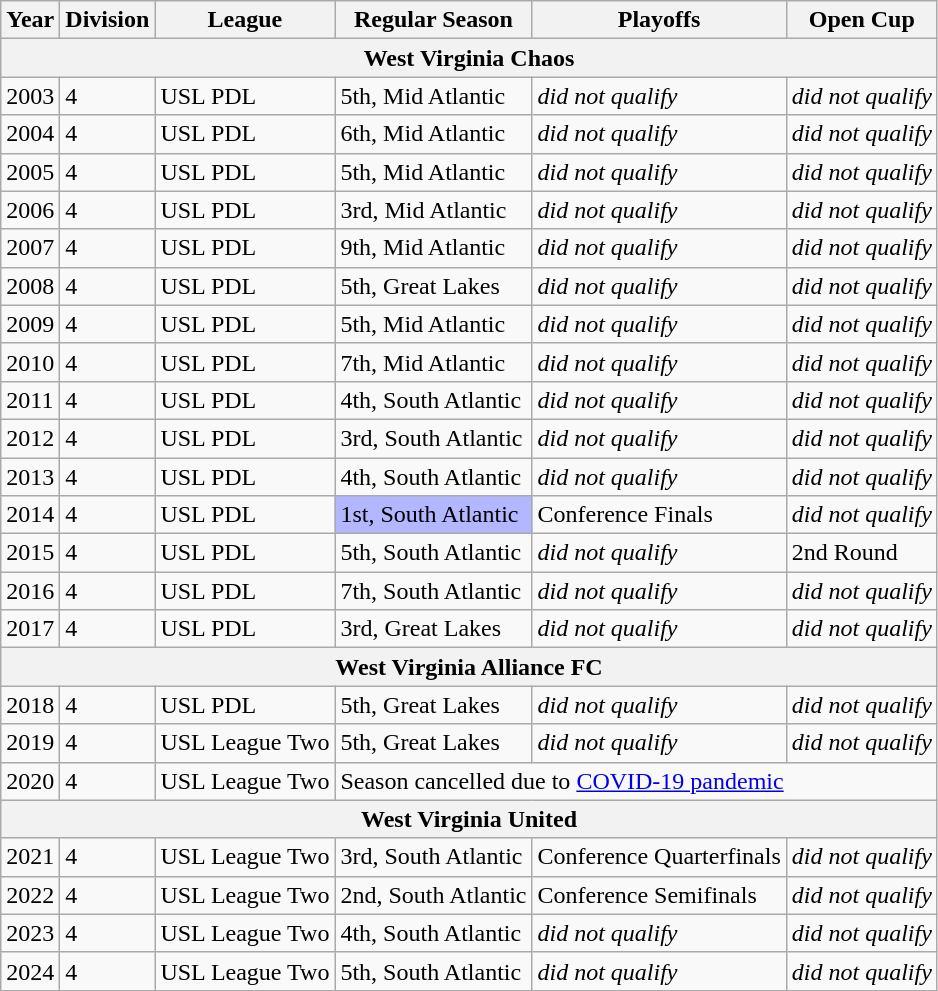<table class="wikitable">
<tr>
<th>Year</th>
<th>Division</th>
<th>League</th>
<th>Regular Season</th>
<th>Playoffs</th>
<th>Open Cup</th>
</tr>
<tr>
<th colspan="6">West Virginia Chaos</th>
</tr>
<tr>
<td>2003</td>
<td>4</td>
<td>USL PDL</td>
<td>5th, Mid Atlantic</td>
<td><em>did not qualify</em></td>
<td><em>did not qualify</em></td>
</tr>
<tr>
<td>2004</td>
<td>4</td>
<td>USL PDL</td>
<td>6th, Mid Atlantic</td>
<td><em>did not qualify</em></td>
<td><em>did not qualify</em></td>
</tr>
<tr>
<td>2005</td>
<td>4</td>
<td>USL PDL</td>
<td>5th, Mid Atlantic</td>
<td><em>did not qualify</em></td>
<td><em>did not qualify</em></td>
</tr>
<tr>
<td>2006</td>
<td>4</td>
<td>USL PDL</td>
<td>3rd, Mid Atlantic</td>
<td><em>did not qualify</em></td>
<td><em>did not qualify</em></td>
</tr>
<tr>
<td>2007</td>
<td>4</td>
<td>USL PDL</td>
<td>9th, Mid Atlantic</td>
<td><em>did not qualify</em></td>
<td><em>did not qualify</em></td>
</tr>
<tr>
<td>2008</td>
<td>4</td>
<td>USL PDL</td>
<td>5th, Great Lakes</td>
<td><em>did not qualify</em></td>
<td><em>did not qualify</em></td>
</tr>
<tr>
<td>2009</td>
<td>4</td>
<td>USL PDL</td>
<td>5th, Mid Atlantic</td>
<td><em>did not qualify</em></td>
<td><em>did not qualify</em></td>
</tr>
<tr>
<td>2010</td>
<td>4</td>
<td>USL PDL</td>
<td>7th, Mid Atlantic</td>
<td><em>did not qualify</em></td>
<td><em>did not qualify</em></td>
</tr>
<tr>
<td>2011</td>
<td>4</td>
<td>USL PDL</td>
<td>4th, South Atlantic</td>
<td><em>did not qualify</em></td>
<td><em>did not qualify</em></td>
</tr>
<tr>
<td>2012</td>
<td>4</td>
<td>USL PDL</td>
<td>3rd, South Atlantic</td>
<td><em>did not qualify</em></td>
<td><em>did not qualify</em></td>
</tr>
<tr>
<td>2013</td>
<td>4</td>
<td>USL PDL</td>
<td>4th, South Atlantic</td>
<td><em>did not qualify</em></td>
<td><em>did not qualify</em></td>
</tr>
<tr>
<td>2014</td>
<td>4</td>
<td>USL PDL</td>
<td bgcolor="B3B7FF">1st, South Atlantic</td>
<td>Conference Finals</td>
<td><em>did not qualify</em></td>
</tr>
<tr>
<td>2015</td>
<td>4</td>
<td>USL PDL</td>
<td>5th, South Atlantic</td>
<td><em>did not qualify</em></td>
<td>2nd Round</td>
</tr>
<tr>
<td>2016</td>
<td>4</td>
<td>USL PDL</td>
<td>7th, South Atlantic</td>
<td><em>did not qualify</em></td>
<td><em>did not qualify</em></td>
</tr>
<tr>
<td>2017</td>
<td>4</td>
<td>USL PDL</td>
<td>3rd, Great Lakes</td>
<td><em>did not qualify</em></td>
<td><em>did not qualify</em></td>
</tr>
<tr>
<th colspan="6">West Virginia Alliance FC</th>
</tr>
<tr>
<td>2018</td>
<td>4</td>
<td>USL PDL</td>
<td>5th, Great Lakes</td>
<td><em>did not qualify</em></td>
<td><em>did not qualify</em></td>
</tr>
<tr>
<td>2019</td>
<td>4</td>
<td>USL League Two</td>
<td>5th, Great Lakes</td>
<td><em>did not qualify</em></td>
<td><em>did not qualify</em></td>
</tr>
<tr>
<td>2020</td>
<td>4</td>
<td>USL League Two</td>
<td colspan=3>Season cancelled due to <a href='#'>COVID-19 pandemic</a></td>
</tr>
<tr>
<th colspan="6">West Virginia United</th>
</tr>
<tr>
<td>2021</td>
<td>4</td>
<td>USL League Two</td>
<td>3rd, South Atlantic</td>
<td>Conference Quarterfinals</td>
<td><em>did not qualify</em></td>
</tr>
<tr>
<td>2022</td>
<td>4</td>
<td>USL League Two</td>
<td>2nd, South Atlantic</td>
<td>Conference Semifinals</td>
<td><em>did not qualify</em></td>
</tr>
<tr>
<td>2023</td>
<td>4</td>
<td>USL League Two</td>
<td>4th, South Atlantic</td>
<td><em>did not qualify</em></td>
<td><em>did not qualify</em></td>
</tr>
<tr>
<td>2024</td>
<td>4</td>
<td>USL League Two</td>
<td>5th, South Atlantic</td>
<td><em>did not qualify</em></td>
<td><em>did not qualify</em></td>
</tr>
</table>
